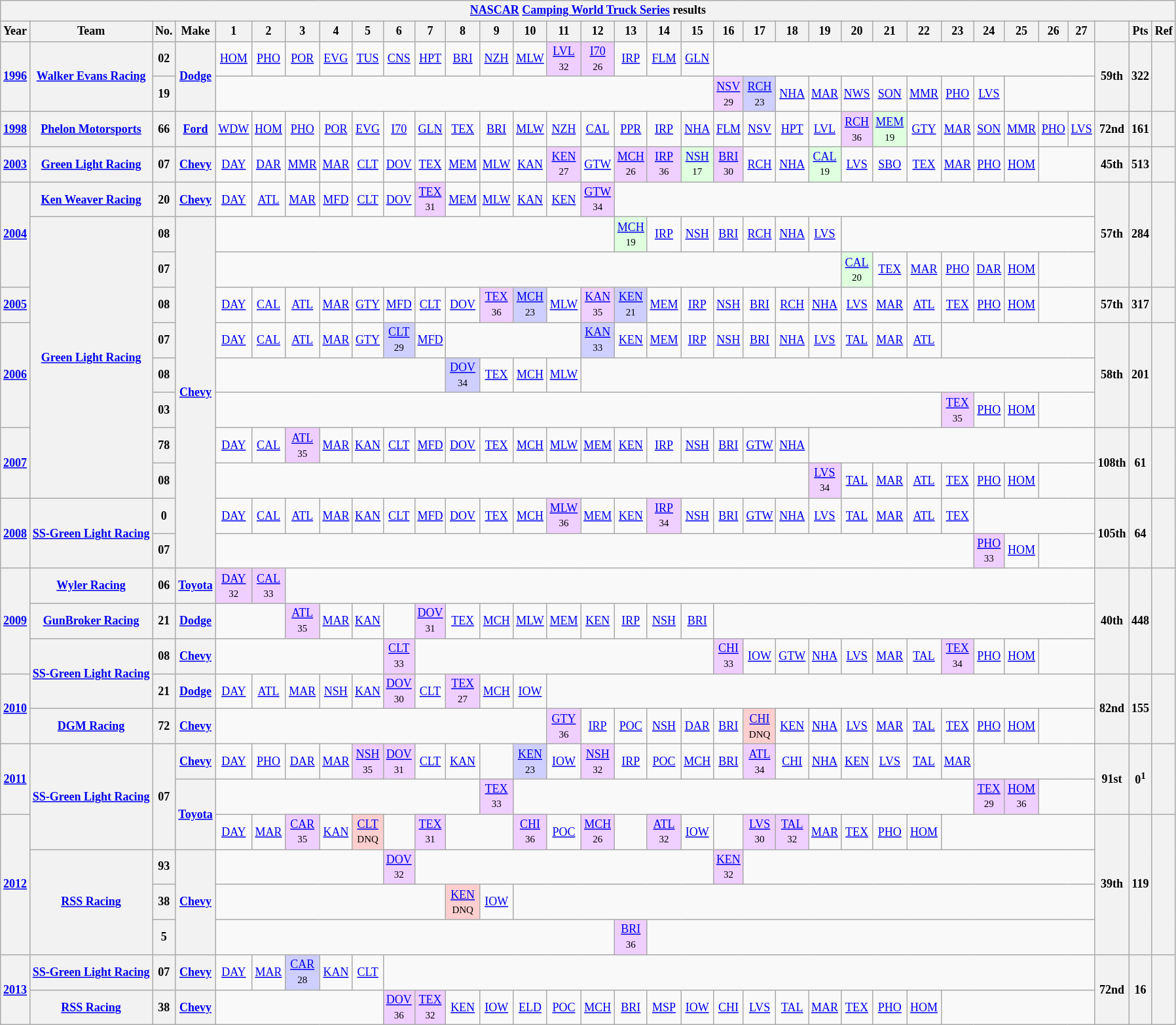<table class="wikitable" style="text-align:center; font-size:75%">
<tr>
<th colspan=45><a href='#'>NASCAR</a> <a href='#'>Camping World Truck Series</a> results</th>
</tr>
<tr>
<th>Year</th>
<th>Team</th>
<th>No.</th>
<th>Make</th>
<th>1</th>
<th>2</th>
<th>3</th>
<th>4</th>
<th>5</th>
<th>6</th>
<th>7</th>
<th>8</th>
<th>9</th>
<th>10</th>
<th>11</th>
<th>12</th>
<th>13</th>
<th>14</th>
<th>15</th>
<th>16</th>
<th>17</th>
<th>18</th>
<th>19</th>
<th>20</th>
<th>21</th>
<th>22</th>
<th>23</th>
<th>24</th>
<th>25</th>
<th>26</th>
<th>27</th>
<th></th>
<th>Pts</th>
<th>Ref</th>
</tr>
<tr>
<th rowspan=2><a href='#'>1996</a></th>
<th rowspan=2><a href='#'>Walker Evans Racing</a></th>
<th>02</th>
<th rowspan=2><a href='#'>Dodge</a></th>
<td><a href='#'>HOM</a></td>
<td><a href='#'>PHO</a></td>
<td><a href='#'>POR</a></td>
<td><a href='#'>EVG</a></td>
<td><a href='#'>TUS</a></td>
<td><a href='#'>CNS</a></td>
<td><a href='#'>HPT</a></td>
<td><a href='#'>BRI</a></td>
<td><a href='#'>NZH</a></td>
<td><a href='#'>MLW</a></td>
<td style="background:#EFCFFF;"><a href='#'>LVL</a><br><small>32</small></td>
<td style="background:#EFCFFF;"><a href='#'>I70</a><br><small>26</small></td>
<td><a href='#'>IRP</a></td>
<td><a href='#'>FLM</a></td>
<td><a href='#'>GLN</a></td>
<td colspan=12></td>
<th rowspan=2>59th</th>
<th rowspan=2>322</th>
<th rowspan=2></th>
</tr>
<tr>
<th>19</th>
<td colspan=15></td>
<td style="background:#EFCFFF;"><a href='#'>NSV</a><br><small>29</small></td>
<td style="background:#CFCFFF;"><a href='#'>RCH</a><br><small>23</small></td>
<td><a href='#'>NHA</a></td>
<td><a href='#'>MAR</a></td>
<td><a href='#'>NWS</a></td>
<td><a href='#'>SON</a></td>
<td><a href='#'>MMR</a></td>
<td><a href='#'>PHO</a></td>
<td><a href='#'>LVS</a></td>
<td colspan=3></td>
</tr>
<tr>
<th><a href='#'>1998</a></th>
<th><a href='#'>Phelon Motorsports</a></th>
<th>66</th>
<th><a href='#'>Ford</a></th>
<td><a href='#'>WDW</a></td>
<td><a href='#'>HOM</a></td>
<td><a href='#'>PHO</a></td>
<td><a href='#'>POR</a></td>
<td><a href='#'>EVG</a></td>
<td><a href='#'>I70</a></td>
<td><a href='#'>GLN</a></td>
<td><a href='#'>TEX</a></td>
<td><a href='#'>BRI</a></td>
<td><a href='#'>MLW</a></td>
<td><a href='#'>NZH</a></td>
<td><a href='#'>CAL</a></td>
<td><a href='#'>PPR</a></td>
<td><a href='#'>IRP</a></td>
<td><a href='#'>NHA</a></td>
<td><a href='#'>FLM</a></td>
<td><a href='#'>NSV</a></td>
<td><a href='#'>HPT</a></td>
<td><a href='#'>LVL</a></td>
<td style="background:#EFCFFF;"><a href='#'>RCH</a><br><small>36</small></td>
<td style="background:#DFFFDF;"><a href='#'>MEM</a><br><small>19</small></td>
<td><a href='#'>GTY</a></td>
<td><a href='#'>MAR</a></td>
<td><a href='#'>SON</a></td>
<td><a href='#'>MMR</a></td>
<td><a href='#'>PHO</a></td>
<td><a href='#'>LVS</a></td>
<th>72nd</th>
<th>161</th>
<th></th>
</tr>
<tr>
<th><a href='#'>2003</a></th>
<th><a href='#'>Green Light Racing</a></th>
<th>07</th>
<th><a href='#'>Chevy</a></th>
<td><a href='#'>DAY</a></td>
<td><a href='#'>DAR</a></td>
<td><a href='#'>MMR</a></td>
<td><a href='#'>MAR</a></td>
<td><a href='#'>CLT</a></td>
<td><a href='#'>DOV</a></td>
<td><a href='#'>TEX</a></td>
<td><a href='#'>MEM</a></td>
<td><a href='#'>MLW</a></td>
<td><a href='#'>KAN</a></td>
<td style="background:#EFCFFF;"><a href='#'>KEN</a><br><small>27</small></td>
<td><a href='#'>GTW</a></td>
<td style="background:#EFCFFF;"><a href='#'>MCH</a><br><small>26</small></td>
<td style="background:#EFCFFF;"><a href='#'>IRP</a><br><small>36</small></td>
<td style="background:#DFFFDF;"><a href='#'>NSH</a><br><small>17</small></td>
<td style="background:#EFCFFF;"><a href='#'>BRI</a><br><small>30</small></td>
<td><a href='#'>RCH</a></td>
<td><a href='#'>NHA</a></td>
<td style="background:#DFFFDF;"><a href='#'>CAL</a><br><small>19</small></td>
<td><a href='#'>LVS</a></td>
<td><a href='#'>SBO</a></td>
<td><a href='#'>TEX</a></td>
<td><a href='#'>MAR</a></td>
<td><a href='#'>PHO</a></td>
<td><a href='#'>HOM</a></td>
<td colspan=2></td>
<th>45th</th>
<th>513</th>
<th></th>
</tr>
<tr>
<th rowspan=3><a href='#'>2004</a></th>
<th><a href='#'>Ken Weaver Racing</a></th>
<th>20</th>
<th><a href='#'>Chevy</a></th>
<td><a href='#'>DAY</a></td>
<td><a href='#'>ATL</a></td>
<td><a href='#'>MAR</a></td>
<td><a href='#'>MFD</a></td>
<td><a href='#'>CLT</a></td>
<td><a href='#'>DOV</a></td>
<td style="background:#EFCFFF;"><a href='#'>TEX</a><br><small>31</small></td>
<td><a href='#'>MEM</a></td>
<td><a href='#'>MLW</a></td>
<td><a href='#'>KAN</a></td>
<td><a href='#'>KEN</a></td>
<td style="background:#EFCFFF;"><a href='#'>GTW</a><br><small>34</small></td>
<td colspan=15></td>
<th rowspan=3>57th</th>
<th rowspan=3>284</th>
<th rowspan=3></th>
</tr>
<tr>
<th rowspan=8><a href='#'>Green Light Racing</a></th>
<th>08</th>
<th rowspan=10><a href='#'>Chevy</a></th>
<td colspan=12></td>
<td style="background:#DFFFDF;"><a href='#'>MCH</a><br><small>19</small></td>
<td><a href='#'>IRP</a></td>
<td><a href='#'>NSH</a></td>
<td><a href='#'>BRI</a></td>
<td><a href='#'>RCH</a></td>
<td><a href='#'>NHA</a></td>
<td><a href='#'>LVS</a></td>
<td colspan=8></td>
</tr>
<tr>
<th>07</th>
<td colspan=19></td>
<td style="background:#DFFFDF;"><a href='#'>CAL</a><br><small>20</small></td>
<td><a href='#'>TEX</a></td>
<td><a href='#'>MAR</a></td>
<td><a href='#'>PHO</a></td>
<td><a href='#'>DAR</a></td>
<td><a href='#'>HOM</a></td>
<td colspan=2></td>
</tr>
<tr>
<th><a href='#'>2005</a></th>
<th>08</th>
<td><a href='#'>DAY</a></td>
<td><a href='#'>CAL</a></td>
<td><a href='#'>ATL</a></td>
<td><a href='#'>MAR</a></td>
<td><a href='#'>GTY</a></td>
<td><a href='#'>MFD</a></td>
<td><a href='#'>CLT</a></td>
<td><a href='#'>DOV</a></td>
<td style="background:#EFCFFF;"><a href='#'>TEX</a><br><small>36</small></td>
<td style="background:#CFCFFF;"><a href='#'>MCH</a><br><small>23</small></td>
<td><a href='#'>MLW</a></td>
<td style="background:#EFCFFF;"><a href='#'>KAN</a><br><small>35</small></td>
<td style="background:#CFCFFF;"><a href='#'>KEN</a><br><small>21</small></td>
<td><a href='#'>MEM</a></td>
<td><a href='#'>IRP</a></td>
<td><a href='#'>NSH</a></td>
<td><a href='#'>BRI</a></td>
<td><a href='#'>RCH</a></td>
<td><a href='#'>NHA</a></td>
<td><a href='#'>LVS</a></td>
<td><a href='#'>MAR</a></td>
<td><a href='#'>ATL</a></td>
<td><a href='#'>TEX</a></td>
<td><a href='#'>PHO</a></td>
<td><a href='#'>HOM</a></td>
<td colspan=2></td>
<th>57th</th>
<th>317</th>
<th></th>
</tr>
<tr>
<th rowspan=3><a href='#'>2006</a></th>
<th>07</th>
<td><a href='#'>DAY</a></td>
<td><a href='#'>CAL</a></td>
<td><a href='#'>ATL</a></td>
<td><a href='#'>MAR</a></td>
<td><a href='#'>GTY</a></td>
<td style="background:#CFCFFF;"><a href='#'>CLT</a><br><small>29</small></td>
<td><a href='#'>MFD</a></td>
<td colspan=4></td>
<td style="background:#CFCFFF;"><a href='#'>KAN</a><br><small>33</small></td>
<td><a href='#'>KEN</a></td>
<td><a href='#'>MEM</a></td>
<td><a href='#'>IRP</a></td>
<td><a href='#'>NSH</a></td>
<td><a href='#'>BRI</a></td>
<td><a href='#'>NHA</a></td>
<td><a href='#'>LVS</a></td>
<td><a href='#'>TAL</a></td>
<td><a href='#'>MAR</a></td>
<td><a href='#'>ATL</a></td>
<td colspan=5></td>
<th rowspan=3>58th</th>
<th rowspan=3>201</th>
<th rowspan=3></th>
</tr>
<tr>
<th>08</th>
<td colspan=7></td>
<td style="background:#CFCFFF;"><a href='#'>DOV</a><br><small>34</small></td>
<td><a href='#'>TEX</a></td>
<td><a href='#'>MCH</a></td>
<td><a href='#'>MLW</a></td>
<td colspan=16></td>
</tr>
<tr>
<th>03</th>
<td colspan=22></td>
<td style="background:#EFCFFF;"><a href='#'>TEX</a><br><small>35</small></td>
<td><a href='#'>PHO</a></td>
<td><a href='#'>HOM</a></td>
<td colspan=2></td>
</tr>
<tr>
<th rowspan=2><a href='#'>2007</a></th>
<th>78</th>
<td><a href='#'>DAY</a></td>
<td><a href='#'>CAL</a></td>
<td style="background:#EFCFFF;"><a href='#'>ATL</a><br><small>35</small></td>
<td><a href='#'>MAR</a></td>
<td><a href='#'>KAN</a></td>
<td><a href='#'>CLT</a></td>
<td><a href='#'>MFD</a></td>
<td><a href='#'>DOV</a></td>
<td><a href='#'>TEX</a></td>
<td><a href='#'>MCH</a></td>
<td><a href='#'>MLW</a></td>
<td><a href='#'>MEM</a></td>
<td><a href='#'>KEN</a></td>
<td><a href='#'>IRP</a></td>
<td><a href='#'>NSH</a></td>
<td><a href='#'>BRI</a></td>
<td><a href='#'>GTW</a></td>
<td><a href='#'>NHA</a></td>
<td colspan=9></td>
<th rowspan=2>108th</th>
<th rowspan=2>61</th>
<th rowspan=2></th>
</tr>
<tr>
<th>08</th>
<td colspan=18></td>
<td style="background:#EFCFFF;"><a href='#'>LVS</a><br><small>34</small></td>
<td><a href='#'>TAL</a></td>
<td><a href='#'>MAR</a></td>
<td><a href='#'>ATL</a></td>
<td><a href='#'>TEX</a></td>
<td><a href='#'>PHO</a></td>
<td><a href='#'>HOM</a></td>
<td colspan=2></td>
</tr>
<tr>
<th rowspan=2><a href='#'>2008</a></th>
<th rowspan=2><a href='#'>SS-Green Light Racing</a></th>
<th>0</th>
<td><a href='#'>DAY</a></td>
<td><a href='#'>CAL</a></td>
<td><a href='#'>ATL</a></td>
<td><a href='#'>MAR</a></td>
<td><a href='#'>KAN</a></td>
<td><a href='#'>CLT</a></td>
<td><a href='#'>MFD</a></td>
<td><a href='#'>DOV</a></td>
<td><a href='#'>TEX</a></td>
<td><a href='#'>MCH</a></td>
<td style="background:#EFCFFF;"><a href='#'>MLW</a><br><small>36</small></td>
<td><a href='#'>MEM</a></td>
<td><a href='#'>KEN</a></td>
<td style="background:#EFCFFF;"><a href='#'>IRP</a><br><small>34</small></td>
<td><a href='#'>NSH</a></td>
<td><a href='#'>BRI</a></td>
<td><a href='#'>GTW</a></td>
<td><a href='#'>NHA</a></td>
<td><a href='#'>LVS</a></td>
<td><a href='#'>TAL</a></td>
<td><a href='#'>MAR</a></td>
<td><a href='#'>ATL</a></td>
<td><a href='#'>TEX</a></td>
<td colspan=4></td>
<th rowspan=2>105th</th>
<th rowspan=2>64</th>
<th rowspan=2></th>
</tr>
<tr>
<th>07</th>
<td colspan=23></td>
<td style="background:#EFCFFF;"><a href='#'>PHO</a><br><small>33</small></td>
<td><a href='#'>HOM</a></td>
<td colspan=2></td>
</tr>
<tr>
<th rowspan=3><a href='#'>2009</a></th>
<th><a href='#'>Wyler Racing</a></th>
<th>06</th>
<th><a href='#'>Toyota</a></th>
<td style="background:#EFCFFF;"><a href='#'>DAY</a><br><small>32</small></td>
<td style="background:#EFCFFF;"><a href='#'>CAL</a><br><small>33</small></td>
<td colspan=25></td>
<th rowspan=3>40th</th>
<th rowspan=3>448</th>
<th rowspan=3></th>
</tr>
<tr>
<th><a href='#'>GunBroker Racing</a></th>
<th>21</th>
<th><a href='#'>Dodge</a></th>
<td colspan=2></td>
<td style="background:#EFCFFF;"><a href='#'>ATL</a><br><small>35</small></td>
<td><a href='#'>MAR</a></td>
<td><a href='#'>KAN</a></td>
<td></td>
<td style="background:#EFCFFF;"><a href='#'>DOV</a><br><small>31</small></td>
<td><a href='#'>TEX</a></td>
<td><a href='#'>MCH</a></td>
<td><a href='#'>MLW</a></td>
<td><a href='#'>MEM</a></td>
<td><a href='#'>KEN</a></td>
<td><a href='#'>IRP</a></td>
<td><a href='#'>NSH</a></td>
<td><a href='#'>BRI</a></td>
<td colspan=12></td>
</tr>
<tr>
<th rowspan=2><a href='#'>SS-Green Light Racing</a></th>
<th>08</th>
<th><a href='#'>Chevy</a></th>
<td colspan=5></td>
<td style="background:#EFCFFF;"><a href='#'>CLT</a><br><small>33</small></td>
<td colspan=9></td>
<td style="background:#EFCFFF;"><a href='#'>CHI</a><br><small>33</small></td>
<td><a href='#'>IOW</a></td>
<td><a href='#'>GTW</a></td>
<td><a href='#'>NHA</a></td>
<td><a href='#'>LVS</a></td>
<td><a href='#'>MAR</a></td>
<td><a href='#'>TAL</a></td>
<td style="background:#EFCFFF;"><a href='#'>TEX</a><br><small>34</small></td>
<td><a href='#'>PHO</a></td>
<td><a href='#'>HOM</a></td>
<td colspan=2></td>
</tr>
<tr>
<th rowspan=2><a href='#'>2010</a></th>
<th>21</th>
<th><a href='#'>Dodge</a></th>
<td><a href='#'>DAY</a></td>
<td><a href='#'>ATL</a></td>
<td><a href='#'>MAR</a></td>
<td><a href='#'>NSH</a></td>
<td><a href='#'>KAN</a></td>
<td style="background:#EFCFFF;"><a href='#'>DOV</a><br><small>30</small></td>
<td><a href='#'>CLT</a></td>
<td style="background:#EFCFFF;"><a href='#'>TEX</a><br><small>27</small></td>
<td><a href='#'>MCH</a></td>
<td><a href='#'>IOW</a></td>
<td colspan=17></td>
<th rowspan=2>82nd</th>
<th rowspan=2>155</th>
<th rowspan=2></th>
</tr>
<tr>
<th><a href='#'>DGM Racing</a></th>
<th>72</th>
<th><a href='#'>Chevy</a></th>
<td colspan=10></td>
<td style="background:#EFCFFF;"><a href='#'>GTY</a><br><small>36</small></td>
<td><a href='#'>IRP</a></td>
<td><a href='#'>POC</a></td>
<td><a href='#'>NSH</a></td>
<td><a href='#'>DAR</a></td>
<td><a href='#'>BRI</a></td>
<td style="background:#FFCFCF;"><a href='#'>CHI</a><br><small>DNQ</small></td>
<td><a href='#'>KEN</a></td>
<td><a href='#'>NHA</a></td>
<td><a href='#'>LVS</a></td>
<td><a href='#'>MAR</a></td>
<td><a href='#'>TAL</a></td>
<td><a href='#'>TEX</a></td>
<td><a href='#'>PHO</a></td>
<td><a href='#'>HOM</a></td>
<td colspan=2></td>
</tr>
<tr>
<th rowspan=2><a href='#'>2011</a></th>
<th rowspan=3><a href='#'>SS-Green Light Racing</a></th>
<th rowspan=3>07</th>
<th><a href='#'>Chevy</a></th>
<td><a href='#'>DAY</a></td>
<td><a href='#'>PHO</a></td>
<td><a href='#'>DAR</a></td>
<td><a href='#'>MAR</a></td>
<td style="background:#EFCFFF;"><a href='#'>NSH</a><br><small>35</small></td>
<td style="background:#EFCFFF;"><a href='#'>DOV</a><br><small>31</small></td>
<td><a href='#'>CLT</a></td>
<td><a href='#'>KAN</a></td>
<td></td>
<td style="background:#CFCFFF;"><a href='#'>KEN</a><br><small>23</small></td>
<td><a href='#'>IOW</a></td>
<td style="background:#EFCFFF;"><a href='#'>NSH</a><br><small>32</small></td>
<td><a href='#'>IRP</a></td>
<td><a href='#'>POC</a></td>
<td><a href='#'>MCH</a></td>
<td><a href='#'>BRI</a></td>
<td style="background:#EFCFFF;"><a href='#'>ATL</a><br><small>34</small></td>
<td><a href='#'>CHI</a></td>
<td><a href='#'>NHA</a></td>
<td><a href='#'>KEN</a></td>
<td><a href='#'>LVS</a></td>
<td><a href='#'>TAL</a></td>
<td><a href='#'>MAR</a></td>
<td colspan=4></td>
<th rowspan=2>91st</th>
<th rowspan=2>0<sup>1</sup></th>
<th rowspan=2></th>
</tr>
<tr>
<th rowspan=2><a href='#'>Toyota</a></th>
<td colspan=8></td>
<td style="background:#EFCFFF;"><a href='#'>TEX</a><br><small>33</small></td>
<td colspan=14></td>
<td style="background:#EFCFFF;"><a href='#'>TEX</a><br><small>29</small></td>
<td style="background:#EFCFFF;"><a href='#'>HOM</a><br><small>36</small></td>
<td colspan=2></td>
</tr>
<tr>
<th rowspan=4><a href='#'>2012</a></th>
<td><a href='#'>DAY</a></td>
<td><a href='#'>MAR</a></td>
<td style="background:#EFCFFF;"><a href='#'>CAR</a><br><small>35</small></td>
<td><a href='#'>KAN</a></td>
<td style="background:#FFCFCF;"><a href='#'>CLT</a><br><small>DNQ</small></td>
<td></td>
<td style="background:#EFCFFF;"><a href='#'>TEX</a><br><small>31</small></td>
<td colspan=2></td>
<td style="background:#EFCFFF;"><a href='#'>CHI</a><br><small>36</small></td>
<td><a href='#'>POC</a></td>
<td style="background:#EFCFFF;"><a href='#'>MCH</a><br><small>26</small></td>
<td></td>
<td style="background:#EFCFFF;"><a href='#'>ATL</a><br><small>32</small></td>
<td><a href='#'>IOW</a></td>
<td></td>
<td style="background:#EFCFFF;"><a href='#'>LVS</a><br><small>30</small></td>
<td style="background:#EFCFFF;"><a href='#'>TAL</a><br><small>32</small></td>
<td><a href='#'>MAR</a></td>
<td><a href='#'>TEX</a></td>
<td><a href='#'>PHO</a></td>
<td><a href='#'>HOM</a></td>
<td colspan=5></td>
<th rowspan=4>39th</th>
<th rowspan=4>119</th>
<th rowspan=4></th>
</tr>
<tr>
<th rowspan=3><a href='#'>RSS Racing</a></th>
<th>93</th>
<th rowspan=3><a href='#'>Chevy</a></th>
<td colspan=5></td>
<td style="background:#EFCFFF;"><a href='#'>DOV</a><br><small>32</small></td>
<td colspan=9></td>
<td style="background:#EFCFFF;"><a href='#'>KEN</a><br><small>32</small></td>
<td colspan=11></td>
</tr>
<tr>
<th>38</th>
<td colspan=7></td>
<td style="background:#FFCFCF;"><a href='#'>KEN</a><br><small>DNQ</small></td>
<td><a href='#'>IOW</a></td>
<td colspan=18></td>
</tr>
<tr>
<th>5</th>
<td colspan=12></td>
<td style="background:#EFCFFF;"><a href='#'>BRI</a><br><small>36</small></td>
<td colspan=14></td>
</tr>
<tr>
<th rowspan=2><a href='#'>2013</a></th>
<th><a href='#'>SS-Green Light Racing</a></th>
<th>07</th>
<th><a href='#'>Chevy</a></th>
<td><a href='#'>DAY</a></td>
<td><a href='#'>MAR</a></td>
<td style="background:#CFCFFF;"><a href='#'>CAR</a><br><small>28</small></td>
<td><a href='#'>KAN</a></td>
<td><a href='#'>CLT</a></td>
<td colspan=22></td>
<th rowspan=2>72nd</th>
<th rowspan=2>16</th>
<th rowspan=2></th>
</tr>
<tr>
<th><a href='#'>RSS Racing</a></th>
<th>38</th>
<th><a href='#'>Chevy</a></th>
<td colspan=5></td>
<td style="background:#EFCFFF;"><a href='#'>DOV</a><br><small>36</small></td>
<td style="background:#EFCFFF;"><a href='#'>TEX</a><br><small>32</small></td>
<td><a href='#'>KEN</a></td>
<td><a href='#'>IOW</a></td>
<td><a href='#'>ELD</a></td>
<td><a href='#'>POC</a></td>
<td><a href='#'>MCH</a></td>
<td><a href='#'>BRI</a></td>
<td><a href='#'>MSP</a></td>
<td><a href='#'>IOW</a></td>
<td><a href='#'>CHI</a></td>
<td><a href='#'>LVS</a></td>
<td><a href='#'>TAL</a></td>
<td><a href='#'>MAR</a></td>
<td><a href='#'>TEX</a></td>
<td><a href='#'>PHO</a></td>
<td><a href='#'>HOM</a></td>
<td colspan=5></td>
</tr>
</table>
